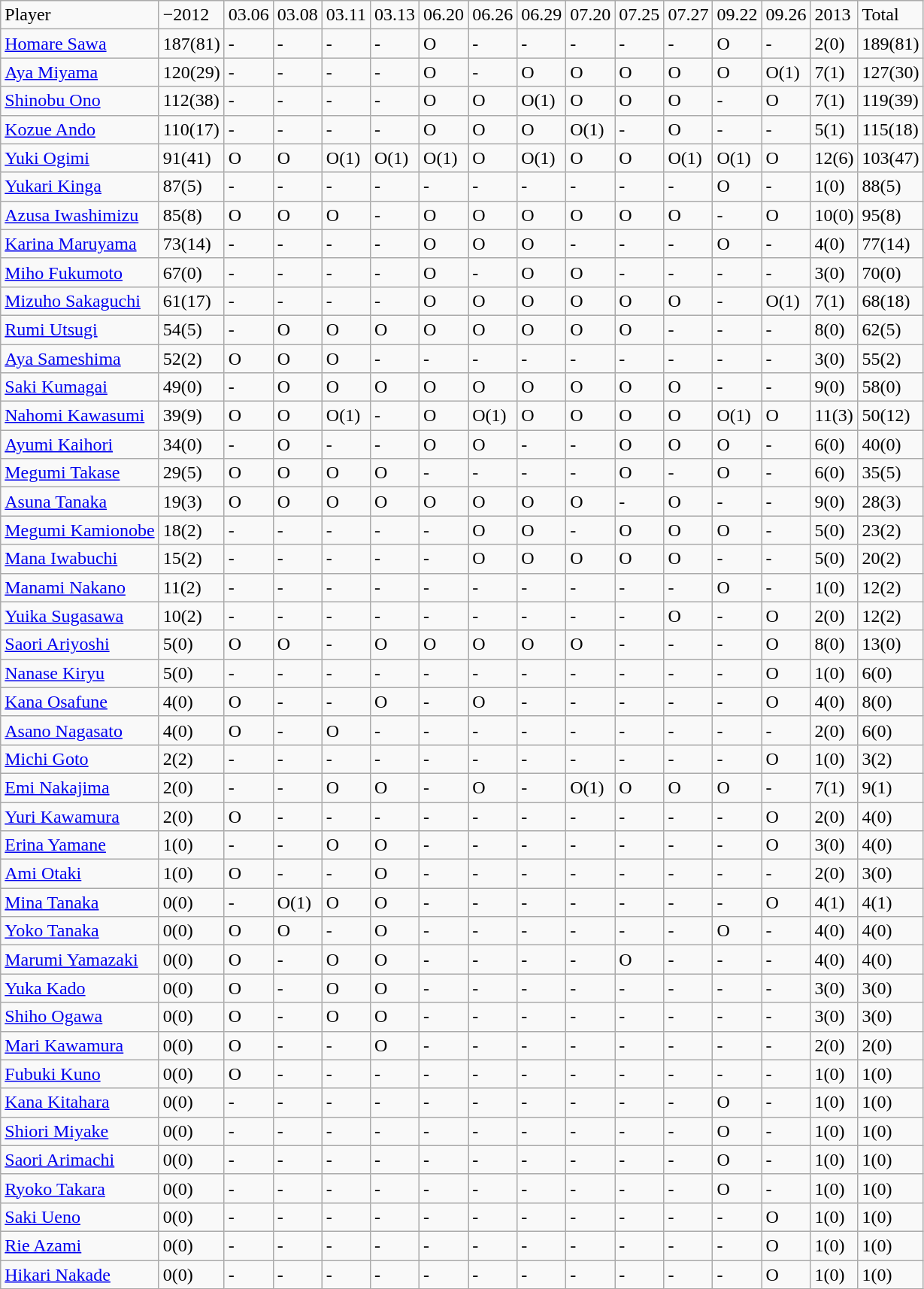<table class="wikitable" style="text-align:left;">
<tr>
<td>Player</td>
<td>−2012</td>
<td>03.06</td>
<td>03.08</td>
<td>03.11</td>
<td>03.13</td>
<td>06.20</td>
<td>06.26</td>
<td>06.29</td>
<td>07.20</td>
<td>07.25</td>
<td>07.27</td>
<td>09.22</td>
<td>09.26</td>
<td>2013</td>
<td>Total</td>
</tr>
<tr>
<td><a href='#'>Homare Sawa</a></td>
<td>187(81)</td>
<td>-</td>
<td>-</td>
<td>-</td>
<td>-</td>
<td>O</td>
<td>-</td>
<td>-</td>
<td>-</td>
<td>-</td>
<td>-</td>
<td>O</td>
<td>-</td>
<td>2(0)</td>
<td>189(81)</td>
</tr>
<tr>
<td><a href='#'>Aya Miyama</a></td>
<td>120(29)</td>
<td>-</td>
<td>-</td>
<td>-</td>
<td>-</td>
<td>O</td>
<td>-</td>
<td>O</td>
<td>O</td>
<td>O</td>
<td>O</td>
<td>O</td>
<td>O(1)</td>
<td>7(1)</td>
<td>127(30)</td>
</tr>
<tr>
<td><a href='#'>Shinobu Ono</a></td>
<td>112(38)</td>
<td>-</td>
<td>-</td>
<td>-</td>
<td>-</td>
<td>O</td>
<td>O</td>
<td>O(1)</td>
<td>O</td>
<td>O</td>
<td>O</td>
<td>-</td>
<td>O</td>
<td>7(1)</td>
<td>119(39)</td>
</tr>
<tr>
<td><a href='#'>Kozue Ando</a></td>
<td>110(17)</td>
<td>-</td>
<td>-</td>
<td>-</td>
<td>-</td>
<td>O</td>
<td>O</td>
<td>O</td>
<td>O(1)</td>
<td>-</td>
<td>O</td>
<td>-</td>
<td>-</td>
<td>5(1)</td>
<td>115(18)</td>
</tr>
<tr>
<td><a href='#'>Yuki Ogimi</a></td>
<td>91(41)</td>
<td>O</td>
<td>O</td>
<td>O(1)</td>
<td>O(1)</td>
<td>O(1)</td>
<td>O</td>
<td>O(1)</td>
<td>O</td>
<td>O</td>
<td>O(1)</td>
<td>O(1)</td>
<td>O</td>
<td>12(6)</td>
<td>103(47)</td>
</tr>
<tr>
<td><a href='#'>Yukari Kinga</a></td>
<td>87(5)</td>
<td>-</td>
<td>-</td>
<td>-</td>
<td>-</td>
<td>-</td>
<td>-</td>
<td>-</td>
<td>-</td>
<td>-</td>
<td>-</td>
<td>O</td>
<td>-</td>
<td>1(0)</td>
<td>88(5)</td>
</tr>
<tr>
<td><a href='#'>Azusa Iwashimizu</a></td>
<td>85(8)</td>
<td>O</td>
<td>O</td>
<td>O</td>
<td>-</td>
<td>O</td>
<td>O</td>
<td>O</td>
<td>O</td>
<td>O</td>
<td>O</td>
<td>-</td>
<td>O</td>
<td>10(0)</td>
<td>95(8)</td>
</tr>
<tr>
<td><a href='#'>Karina Maruyama</a></td>
<td>73(14)</td>
<td>-</td>
<td>-</td>
<td>-</td>
<td>-</td>
<td>O</td>
<td>O</td>
<td>O</td>
<td>-</td>
<td>-</td>
<td>-</td>
<td>O</td>
<td>-</td>
<td>4(0)</td>
<td>77(14)</td>
</tr>
<tr>
<td><a href='#'>Miho Fukumoto</a></td>
<td>67(0)</td>
<td>-</td>
<td>-</td>
<td>-</td>
<td>-</td>
<td>O</td>
<td>-</td>
<td>O</td>
<td>O</td>
<td>-</td>
<td>-</td>
<td>-</td>
<td>-</td>
<td>3(0)</td>
<td>70(0)</td>
</tr>
<tr>
<td><a href='#'>Mizuho Sakaguchi</a></td>
<td>61(17)</td>
<td>-</td>
<td>-</td>
<td>-</td>
<td>-</td>
<td>O</td>
<td>O</td>
<td>O</td>
<td>O</td>
<td>O</td>
<td>O</td>
<td>-</td>
<td>O(1)</td>
<td>7(1)</td>
<td>68(18)</td>
</tr>
<tr>
<td><a href='#'>Rumi Utsugi</a></td>
<td>54(5)</td>
<td>-</td>
<td>O</td>
<td>O</td>
<td>O</td>
<td>O</td>
<td>O</td>
<td>O</td>
<td>O</td>
<td>O</td>
<td>-</td>
<td>-</td>
<td>-</td>
<td>8(0)</td>
<td>62(5)</td>
</tr>
<tr>
<td><a href='#'>Aya Sameshima</a></td>
<td>52(2)</td>
<td>O</td>
<td>O</td>
<td>O</td>
<td>-</td>
<td>-</td>
<td>-</td>
<td>-</td>
<td>-</td>
<td>-</td>
<td>-</td>
<td>-</td>
<td>-</td>
<td>3(0)</td>
<td>55(2)</td>
</tr>
<tr>
<td><a href='#'>Saki Kumagai</a></td>
<td>49(0)</td>
<td>-</td>
<td>O</td>
<td>O</td>
<td>O</td>
<td>O</td>
<td>O</td>
<td>O</td>
<td>O</td>
<td>O</td>
<td>O</td>
<td>-</td>
<td>-</td>
<td>9(0)</td>
<td>58(0)</td>
</tr>
<tr>
<td><a href='#'>Nahomi Kawasumi</a></td>
<td>39(9)</td>
<td>O</td>
<td>O</td>
<td>O(1)</td>
<td>-</td>
<td>O</td>
<td>O(1)</td>
<td>O</td>
<td>O</td>
<td>O</td>
<td>O</td>
<td>O(1)</td>
<td>O</td>
<td>11(3)</td>
<td>50(12)</td>
</tr>
<tr>
<td><a href='#'>Ayumi Kaihori</a></td>
<td>34(0)</td>
<td>-</td>
<td>O</td>
<td>-</td>
<td>-</td>
<td>O</td>
<td>O</td>
<td>-</td>
<td>-</td>
<td>O</td>
<td>O</td>
<td>O</td>
<td>-</td>
<td>6(0)</td>
<td>40(0)</td>
</tr>
<tr>
<td><a href='#'>Megumi Takase</a></td>
<td>29(5)</td>
<td>O</td>
<td>O</td>
<td>O</td>
<td>O</td>
<td>-</td>
<td>-</td>
<td>-</td>
<td>-</td>
<td>O</td>
<td>-</td>
<td>O</td>
<td>-</td>
<td>6(0)</td>
<td>35(5)</td>
</tr>
<tr>
<td><a href='#'>Asuna Tanaka</a></td>
<td>19(3)</td>
<td>O</td>
<td>O</td>
<td>O</td>
<td>O</td>
<td>O</td>
<td>O</td>
<td>O</td>
<td>O</td>
<td>-</td>
<td>O</td>
<td>-</td>
<td>-</td>
<td>9(0)</td>
<td>28(3)</td>
</tr>
<tr>
<td><a href='#'>Megumi Kamionobe</a></td>
<td>18(2)</td>
<td>-</td>
<td>-</td>
<td>-</td>
<td>-</td>
<td>-</td>
<td>O</td>
<td>O</td>
<td>-</td>
<td>O</td>
<td>O</td>
<td>O</td>
<td>-</td>
<td>5(0)</td>
<td>23(2)</td>
</tr>
<tr>
<td><a href='#'>Mana Iwabuchi</a></td>
<td>15(2)</td>
<td>-</td>
<td>-</td>
<td>-</td>
<td>-</td>
<td>-</td>
<td>O</td>
<td>O</td>
<td>O</td>
<td>O</td>
<td>O</td>
<td>-</td>
<td>-</td>
<td>5(0)</td>
<td>20(2)</td>
</tr>
<tr>
<td><a href='#'>Manami Nakano</a></td>
<td>11(2)</td>
<td>-</td>
<td>-</td>
<td>-</td>
<td>-</td>
<td>-</td>
<td>-</td>
<td>-</td>
<td>-</td>
<td>-</td>
<td>-</td>
<td>O</td>
<td>-</td>
<td>1(0)</td>
<td>12(2)</td>
</tr>
<tr>
<td><a href='#'>Yuika Sugasawa</a></td>
<td>10(2)</td>
<td>-</td>
<td>-</td>
<td>-</td>
<td>-</td>
<td>-</td>
<td>-</td>
<td>-</td>
<td>-</td>
<td>-</td>
<td>O</td>
<td>-</td>
<td>O</td>
<td>2(0)</td>
<td>12(2)</td>
</tr>
<tr>
<td><a href='#'>Saori Ariyoshi</a></td>
<td>5(0)</td>
<td>O</td>
<td>O</td>
<td>-</td>
<td>O</td>
<td>O</td>
<td>O</td>
<td>O</td>
<td>O</td>
<td>-</td>
<td>-</td>
<td>-</td>
<td>O</td>
<td>8(0)</td>
<td>13(0)</td>
</tr>
<tr>
<td><a href='#'>Nanase Kiryu</a></td>
<td>5(0)</td>
<td>-</td>
<td>-</td>
<td>-</td>
<td>-</td>
<td>-</td>
<td>-</td>
<td>-</td>
<td>-</td>
<td>-</td>
<td>-</td>
<td>-</td>
<td>O</td>
<td>1(0)</td>
<td>6(0)</td>
</tr>
<tr>
<td><a href='#'>Kana Osafune</a></td>
<td>4(0)</td>
<td>O</td>
<td>-</td>
<td>-</td>
<td>O</td>
<td>-</td>
<td>O</td>
<td>-</td>
<td>-</td>
<td>-</td>
<td>-</td>
<td>-</td>
<td>O</td>
<td>4(0)</td>
<td>8(0)</td>
</tr>
<tr>
<td><a href='#'>Asano Nagasato</a></td>
<td>4(0)</td>
<td>O</td>
<td>-</td>
<td>O</td>
<td>-</td>
<td>-</td>
<td>-</td>
<td>-</td>
<td>-</td>
<td>-</td>
<td>-</td>
<td>-</td>
<td>-</td>
<td>2(0)</td>
<td>6(0)</td>
</tr>
<tr>
<td><a href='#'>Michi Goto</a></td>
<td>2(2)</td>
<td>-</td>
<td>-</td>
<td>-</td>
<td>-</td>
<td>-</td>
<td>-</td>
<td>-</td>
<td>-</td>
<td>-</td>
<td>-</td>
<td>-</td>
<td>O</td>
<td>1(0)</td>
<td>3(2)</td>
</tr>
<tr>
<td><a href='#'>Emi Nakajima</a></td>
<td>2(0)</td>
<td>-</td>
<td>-</td>
<td>O</td>
<td>O</td>
<td>-</td>
<td>O</td>
<td>-</td>
<td>O(1)</td>
<td>O</td>
<td>O</td>
<td>O</td>
<td>-</td>
<td>7(1)</td>
<td>9(1)</td>
</tr>
<tr>
<td><a href='#'>Yuri Kawamura</a></td>
<td>2(0)</td>
<td>O</td>
<td>-</td>
<td>-</td>
<td>-</td>
<td>-</td>
<td>-</td>
<td>-</td>
<td>-</td>
<td>-</td>
<td>-</td>
<td>-</td>
<td>O</td>
<td>2(0)</td>
<td>4(0)</td>
</tr>
<tr>
<td><a href='#'>Erina Yamane</a></td>
<td>1(0)</td>
<td>-</td>
<td>-</td>
<td>O</td>
<td>O</td>
<td>-</td>
<td>-</td>
<td>-</td>
<td>-</td>
<td>-</td>
<td>-</td>
<td>-</td>
<td>O</td>
<td>3(0)</td>
<td>4(0)</td>
</tr>
<tr>
<td><a href='#'>Ami Otaki</a></td>
<td>1(0)</td>
<td>O</td>
<td>-</td>
<td>-</td>
<td>O</td>
<td>-</td>
<td>-</td>
<td>-</td>
<td>-</td>
<td>-</td>
<td>-</td>
<td>-</td>
<td>-</td>
<td>2(0)</td>
<td>3(0)</td>
</tr>
<tr>
<td><a href='#'>Mina Tanaka</a></td>
<td>0(0)</td>
<td>-</td>
<td>O(1)</td>
<td>O</td>
<td>O</td>
<td>-</td>
<td>-</td>
<td>-</td>
<td>-</td>
<td>-</td>
<td>-</td>
<td>-</td>
<td>O</td>
<td>4(1)</td>
<td>4(1)</td>
</tr>
<tr>
<td><a href='#'>Yoko Tanaka</a></td>
<td>0(0)</td>
<td>O</td>
<td>O</td>
<td>-</td>
<td>O</td>
<td>-</td>
<td>-</td>
<td>-</td>
<td>-</td>
<td>-</td>
<td>-</td>
<td>O</td>
<td>-</td>
<td>4(0)</td>
<td>4(0)</td>
</tr>
<tr>
<td><a href='#'>Marumi Yamazaki</a></td>
<td>0(0)</td>
<td>O</td>
<td>-</td>
<td>O</td>
<td>O</td>
<td>-</td>
<td>-</td>
<td>-</td>
<td>-</td>
<td>O</td>
<td>-</td>
<td>-</td>
<td>-</td>
<td>4(0)</td>
<td>4(0)</td>
</tr>
<tr>
<td><a href='#'>Yuka Kado</a></td>
<td>0(0)</td>
<td>O</td>
<td>-</td>
<td>O</td>
<td>O</td>
<td>-</td>
<td>-</td>
<td>-</td>
<td>-</td>
<td>-</td>
<td>-</td>
<td>-</td>
<td>-</td>
<td>3(0)</td>
<td>3(0)</td>
</tr>
<tr>
<td><a href='#'>Shiho Ogawa</a></td>
<td>0(0)</td>
<td>O</td>
<td>-</td>
<td>O</td>
<td>O</td>
<td>-</td>
<td>-</td>
<td>-</td>
<td>-</td>
<td>-</td>
<td>-</td>
<td>-</td>
<td>-</td>
<td>3(0)</td>
<td>3(0)</td>
</tr>
<tr>
<td><a href='#'>Mari Kawamura</a></td>
<td>0(0)</td>
<td>O</td>
<td>-</td>
<td>-</td>
<td>O</td>
<td>-</td>
<td>-</td>
<td>-</td>
<td>-</td>
<td>-</td>
<td>-</td>
<td>-</td>
<td>-</td>
<td>2(0)</td>
<td>2(0)</td>
</tr>
<tr>
<td><a href='#'>Fubuki Kuno</a></td>
<td>0(0)</td>
<td>O</td>
<td>-</td>
<td>-</td>
<td>-</td>
<td>-</td>
<td>-</td>
<td>-</td>
<td>-</td>
<td>-</td>
<td>-</td>
<td>-</td>
<td>-</td>
<td>1(0)</td>
<td>1(0)</td>
</tr>
<tr>
<td><a href='#'>Kana Kitahara</a></td>
<td>0(0)</td>
<td>-</td>
<td>-</td>
<td>-</td>
<td>-</td>
<td>-</td>
<td>-</td>
<td>-</td>
<td>-</td>
<td>-</td>
<td>-</td>
<td>O</td>
<td>-</td>
<td>1(0)</td>
<td>1(0)</td>
</tr>
<tr>
<td><a href='#'>Shiori Miyake</a></td>
<td>0(0)</td>
<td>-</td>
<td>-</td>
<td>-</td>
<td>-</td>
<td>-</td>
<td>-</td>
<td>-</td>
<td>-</td>
<td>-</td>
<td>-</td>
<td>O</td>
<td>-</td>
<td>1(0)</td>
<td>1(0)</td>
</tr>
<tr>
<td><a href='#'>Saori Arimachi</a></td>
<td>0(0)</td>
<td>-</td>
<td>-</td>
<td>-</td>
<td>-</td>
<td>-</td>
<td>-</td>
<td>-</td>
<td>-</td>
<td>-</td>
<td>-</td>
<td>O</td>
<td>-</td>
<td>1(0)</td>
<td>1(0)</td>
</tr>
<tr>
<td><a href='#'>Ryoko Takara</a></td>
<td>0(0)</td>
<td>-</td>
<td>-</td>
<td>-</td>
<td>-</td>
<td>-</td>
<td>-</td>
<td>-</td>
<td>-</td>
<td>-</td>
<td>-</td>
<td>O</td>
<td>-</td>
<td>1(0)</td>
<td>1(0)</td>
</tr>
<tr>
<td><a href='#'>Saki Ueno</a></td>
<td>0(0)</td>
<td>-</td>
<td>-</td>
<td>-</td>
<td>-</td>
<td>-</td>
<td>-</td>
<td>-</td>
<td>-</td>
<td>-</td>
<td>-</td>
<td>-</td>
<td>O</td>
<td>1(0)</td>
<td>1(0)</td>
</tr>
<tr>
<td><a href='#'>Rie Azami</a></td>
<td>0(0)</td>
<td>-</td>
<td>-</td>
<td>-</td>
<td>-</td>
<td>-</td>
<td>-</td>
<td>-</td>
<td>-</td>
<td>-</td>
<td>-</td>
<td>-</td>
<td>O</td>
<td>1(0)</td>
<td>1(0)</td>
</tr>
<tr>
<td><a href='#'>Hikari Nakade</a></td>
<td>0(0)</td>
<td>-</td>
<td>-</td>
<td>-</td>
<td>-</td>
<td>-</td>
<td>-</td>
<td>-</td>
<td>-</td>
<td>-</td>
<td>-</td>
<td>-</td>
<td>O</td>
<td>1(0)</td>
<td>1(0)</td>
</tr>
</table>
